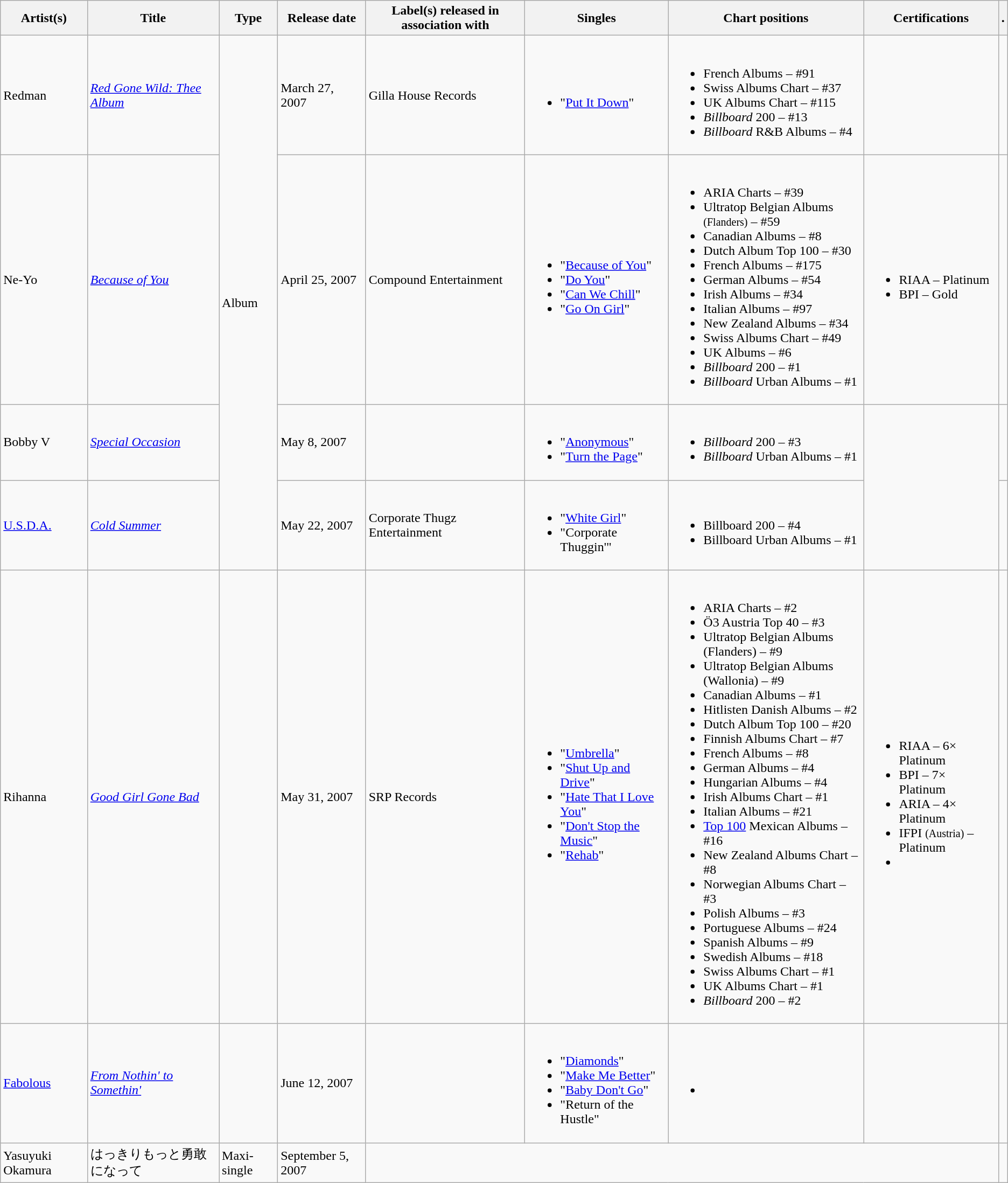<table class="wikitable">
<tr>
<th>Artist(s)</th>
<th>Title</th>
<th>Type</th>
<th>Release date</th>
<th>Label(s) released in association with</th>
<th>Singles</th>
<th>Chart positions</th>
<th>Certifications</th>
<th>.</th>
</tr>
<tr>
<td>Redman</td>
<td><em><a href='#'>Red Gone Wild: Thee Album</a></em></td>
<td rowspan="4">Album</td>
<td>March 27, 2007</td>
<td>Gilla House Records</td>
<td><br><ul><li>"<a href='#'>Put It Down</a>"</li></ul></td>
<td><br><ul><li>French Albums – #91</li><li>Swiss Albums Chart – #37</li><li>UK Albums Chart – #115</li><li><em>Billboard</em> 200 – #13</li><li><em>Billboard</em> R&B Albums – #4</li></ul></td>
<td></td>
<td></td>
</tr>
<tr>
<td>Ne-Yo</td>
<td><a href='#'><em>Because of You</em></a></td>
<td>April 25, 2007</td>
<td>Compound Entertainment</td>
<td><br><ul><li>"<a href='#'>Because of You</a>"</li><li>"<a href='#'>Do You</a>"</li><li>"<a href='#'>Can We Chill</a>"</li><li>"<a href='#'>Go On Girl</a>"</li></ul></td>
<td><br><ul><li>ARIA Charts – #39</li><li>Ultratop Belgian Albums <small>(Flanders)</small> – #59</li><li>Canadian Albums – #8</li><li>Dutch Album Top 100 – #30</li><li>French Albums – #175</li><li>German Albums – #54</li><li>Irish Albums – #34</li><li>Italian Albums – #97</li><li>New Zealand Albums – #34</li><li>Swiss Albums Chart – #49</li><li>UK Albums – #6</li><li><em>Billboard</em> 200 – #1</li><li><em>Billboard</em> Urban Albums – #1</li></ul></td>
<td><br><ul><li>RIAA – Platinum</li><li>BPI – Gold</li></ul></td>
<td></td>
</tr>
<tr>
<td>Bobby V</td>
<td><a href='#'><em>Special Occasion</em></a></td>
<td>May 8, 2007</td>
<td></td>
<td><br><ul><li>"<a href='#'>Anonymous</a>"</li><li>"<a href='#'>Turn the Page</a>"</li></ul></td>
<td><br><ul><li><em>Billboard</em> 200 – #3</li><li><em>Billboard</em> Urban Albums – #1</li></ul></td>
<td rowspan="2"></td>
<td></td>
</tr>
<tr>
<td><a href='#'>U.S.D.A.</a></td>
<td><a href='#'><em>Cold Summer</em></a></td>
<td>May 22, 2007</td>
<td>Corporate Thugz Entertainment</td>
<td><br><ul><li>"<a href='#'>White Girl</a>"</li><li>"Corporate Thuggin'"</li></ul></td>
<td><br><ul><li>Billboard 200 – #4</li><li>Billboard Urban Albums – #1</li></ul></td>
<td></td>
</tr>
<tr>
<td>Rihanna</td>
<td><em><a href='#'>Good Girl Gone Bad</a></em></td>
<td></td>
<td>May 31, 2007</td>
<td>SRP Records</td>
<td><br><ul><li>"<a href='#'>Umbrella</a>"</li><li>"<a href='#'>Shut Up and Drive</a>"</li><li>"<a href='#'>Hate That I Love You</a>"</li><li>"<a href='#'>Don't Stop the Music</a>"</li><li>"<a href='#'>Rehab</a>"</li></ul></td>
<td><br><ul><li>ARIA Charts – #2</li><li>Ö3 Austria Top 40 – #3</li><li>Ultratop Belgian Albums (Flanders) – #9</li><li>Ultratop Belgian Albums (Wallonia) – #9</li><li>Canadian Albums – #1</li><li>Hitlisten Danish Albums – #2</li><li>Dutch Album Top 100 – #20</li><li>Finnish Albums Chart – #7</li><li>French Albums – #8</li><li>German Albums – #4</li><li>Hungarian Albums – #4</li><li>Irish Albums Chart – #1</li><li>Italian Albums – #21</li><li><a href='#'>Top 100</a> Mexican Albums – #16</li><li>New Zealand Albums Chart – #8</li><li>Norwegian Albums Chart – #3</li><li>Polish Albums – #3</li><li>Portuguese Albums – #24</li><li>Spanish Albums – #9</li><li>Swedish Albums – #18</li><li>Swiss Albums Chart – #1</li><li>UK Albums Chart – #1</li><li><em>Billboard</em> 200 – #2</li></ul></td>
<td><br><ul><li>RIAA – 6× Platinum</li><li>BPI – 7× Platinum</li><li>ARIA – 4× Platinum</li><li>IFPI <small>(Austria)</small> – Platinum</li><li></li></ul></td>
<td></td>
</tr>
<tr>
<td><a href='#'>Fabolous</a></td>
<td><em><a href='#'>From Nothin' to Somethin'</a></em></td>
<td></td>
<td>June 12, 2007</td>
<td></td>
<td><br><ul><li>"<a href='#'>Diamonds</a>"</li><li>"<a href='#'>Make Me Better</a>"</li><li>"<a href='#'>Baby Don't Go</a>"</li><li>"Return of the Hustle"</li></ul></td>
<td><br><ul><li></li></ul></td>
<td></td>
<td></td>
</tr>
<tr>
<td>Yasuyuki Okamura</td>
<td>はっきりもっと勇敢になって</td>
<td>Maxi-single</td>
<td>September 5, 2007</td>
<td colspan="4"></td>
<td></td>
</tr>
</table>
